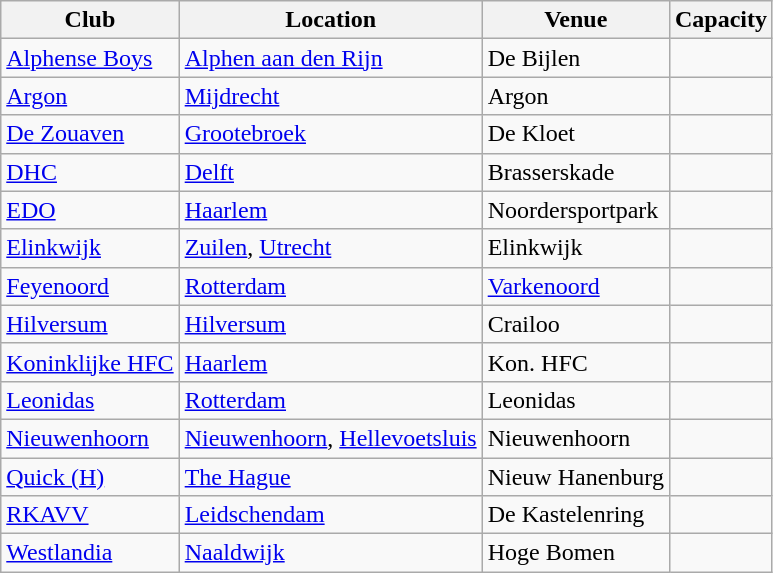<table class="wikitable sortable">
<tr>
<th>Club</th>
<th>Location</th>
<th>Venue</th>
<th>Capacity</th>
</tr>
<tr>
<td><a href='#'>Alphense Boys</a></td>
<td><a href='#'>Alphen aan den Rijn</a></td>
<td>De Bijlen</td>
<td></td>
</tr>
<tr>
<td><a href='#'>Argon</a></td>
<td><a href='#'>Mijdrecht</a></td>
<td>Argon</td>
<td></td>
</tr>
<tr>
<td><a href='#'>De Zouaven</a></td>
<td><a href='#'>Grootebroek</a></td>
<td>De Kloet</td>
<td></td>
</tr>
<tr>
<td><a href='#'>DHC</a></td>
<td><a href='#'>Delft</a></td>
<td>Brasserskade</td>
<td></td>
</tr>
<tr>
<td><a href='#'>EDO</a></td>
<td><a href='#'>Haarlem</a></td>
<td>Noordersportpark</td>
<td></td>
</tr>
<tr>
<td><a href='#'>Elinkwijk</a></td>
<td><a href='#'>Zuilen</a>, <a href='#'>Utrecht</a></td>
<td>Elinkwijk</td>
<td></td>
</tr>
<tr>
<td><a href='#'>Feyenoord</a></td>
<td><a href='#'>Rotterdam</a></td>
<td><a href='#'>Varkenoord</a></td>
<td></td>
</tr>
<tr>
<td><a href='#'>Hilversum</a></td>
<td><a href='#'>Hilversum</a></td>
<td>Crailoo</td>
<td></td>
</tr>
<tr>
<td><a href='#'>Koninklijke HFC</a></td>
<td><a href='#'>Haarlem</a></td>
<td>Kon. HFC</td>
<td></td>
</tr>
<tr>
<td><a href='#'>Leonidas</a></td>
<td><a href='#'>Rotterdam</a></td>
<td>Leonidas</td>
<td></td>
</tr>
<tr>
<td><a href='#'>Nieuwenhoorn</a></td>
<td><a href='#'>Nieuwenhoorn</a>, <a href='#'>Hellevoetsluis</a></td>
<td>Nieuwenhoorn</td>
<td></td>
</tr>
<tr>
<td><a href='#'>Quick (H)</a></td>
<td><a href='#'>The Hague</a></td>
<td>Nieuw Hanenburg</td>
<td></td>
</tr>
<tr>
<td><a href='#'>RKAVV</a></td>
<td><a href='#'>Leidschendam</a></td>
<td>De Kastelenring</td>
<td></td>
</tr>
<tr>
<td><a href='#'>Westlandia</a></td>
<td><a href='#'>Naaldwijk</a></td>
<td>Hoge Bomen</td>
<td></td>
</tr>
</table>
